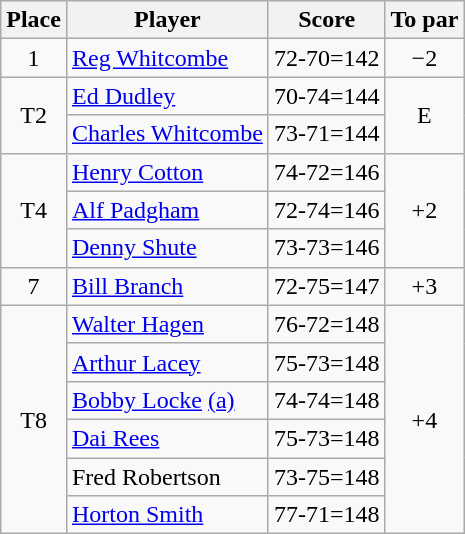<table class="wikitable">
<tr>
<th>Place</th>
<th>Player</th>
<th>Score</th>
<th>To par</th>
</tr>
<tr>
<td align="center">1</td>
<td> <a href='#'>Reg Whitcombe</a></td>
<td>72-70=142</td>
<td align="center">−2</td>
</tr>
<tr>
<td rowspan=2 align="center">T2</td>
<td> <a href='#'>Ed Dudley</a></td>
<td>70-74=144</td>
<td rowspan=2 align="center">E</td>
</tr>
<tr>
<td> <a href='#'>Charles Whitcombe</a></td>
<td>73-71=144</td>
</tr>
<tr>
<td rowspan=3 align="center">T4</td>
<td> <a href='#'>Henry Cotton</a></td>
<td>74-72=146</td>
<td rowspan=3 align="center">+2</td>
</tr>
<tr>
<td> <a href='#'>Alf Padgham</a></td>
<td>72-74=146</td>
</tr>
<tr>
<td> <a href='#'>Denny Shute</a></td>
<td>73-73=146</td>
</tr>
<tr>
<td align="center">7</td>
<td> <a href='#'>Bill Branch</a></td>
<td>72-75=147</td>
<td align="center">+3</td>
</tr>
<tr>
<td rowspan=6 align="center">T8</td>
<td> <a href='#'>Walter Hagen</a></td>
<td>76-72=148</td>
<td rowspan=6 align="center">+4</td>
</tr>
<tr>
<td> <a href='#'>Arthur Lacey</a></td>
<td>75-73=148</td>
</tr>
<tr>
<td> <a href='#'>Bobby Locke</a> <a href='#'>(a)</a></td>
<td>74-74=148</td>
</tr>
<tr>
<td> <a href='#'>Dai Rees</a></td>
<td>75-73=148</td>
</tr>
<tr>
<td> Fred Robertson</td>
<td>73-75=148</td>
</tr>
<tr>
<td> <a href='#'>Horton Smith</a></td>
<td>77-71=148</td>
</tr>
</table>
